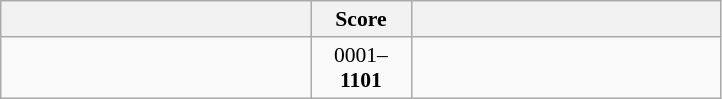<table class="wikitable" style="text-align: center; font-size:90% ">
<tr>
<th align="right" width="200"></th>
<th width="60">Score</th>
<th align="left" width="200"></th>
</tr>
<tr>
<td align="left"></td>
<td>0001–<strong>1101</strong></td>
<td align="left"><strong></strong></td>
</tr>
</table>
